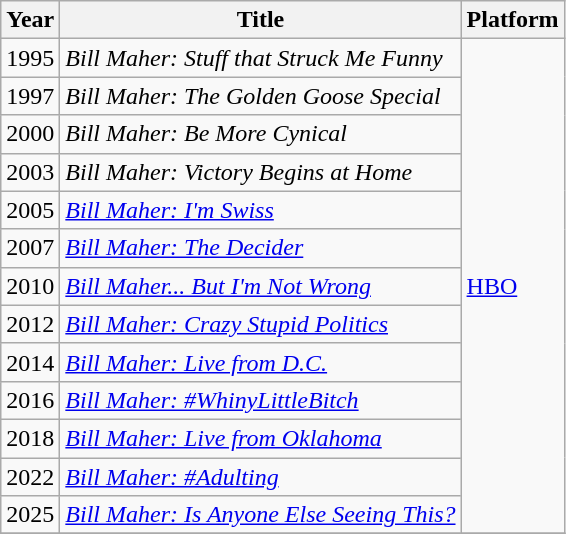<table class="wikitable">
<tr>
<th>Year</th>
<th>Title</th>
<th>Platform</th>
</tr>
<tr>
<td>1995</td>
<td><em>Bill Maher: Stuff that Struck Me Funny</em></td>
<td rowspan=13><a href='#'>HBO</a></td>
</tr>
<tr>
<td>1997</td>
<td><em>Bill Maher: The Golden Goose Special</em></td>
</tr>
<tr>
<td>2000</td>
<td><em>Bill Maher: Be More Cynical</em></td>
</tr>
<tr>
<td>2003</td>
<td><em>Bill Maher: Victory Begins at Home</em></td>
</tr>
<tr>
<td>2005</td>
<td><em><a href='#'>Bill Maher: I'm Swiss</a></em></td>
</tr>
<tr>
<td>2007</td>
<td><em><a href='#'>Bill Maher: The Decider</a></em></td>
</tr>
<tr>
<td>2010</td>
<td><em><a href='#'>Bill Maher... But I'm Not Wrong</a></em></td>
</tr>
<tr>
<td>2012</td>
<td><em><a href='#'>Bill Maher: Crazy Stupid Politics</a></em></td>
</tr>
<tr>
<td>2014</td>
<td><em><a href='#'>Bill Maher: Live from D.C.</a></em></td>
</tr>
<tr>
<td>2016</td>
<td><em><a href='#'>Bill Maher: #WhinyLittleBitch</a></em></td>
</tr>
<tr>
<td>2018</td>
<td><em><a href='#'>Bill Maher: Live from Oklahoma</a></em></td>
</tr>
<tr>
<td>2022</td>
<td><em><a href='#'>Bill Maher: #Adulting</a></em></td>
</tr>
<tr>
<td>2025</td>
<td><em><a href='#'>Bill Maher: Is Anyone Else Seeing This?</a></em></td>
</tr>
<tr>
</tr>
</table>
